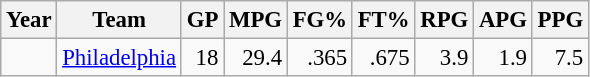<table class="wikitable sortable" style="font-size:95%; text-align:right;">
<tr>
<th>Year</th>
<th>Team</th>
<th>GP</th>
<th>MPG</th>
<th>FG%</th>
<th>FT%</th>
<th>RPG</th>
<th>APG</th>
<th>PPG</th>
</tr>
<tr>
<td style="text-align:left;"></td>
<td style="text-align:left;"><a href='#'>Philadelphia</a></td>
<td>18</td>
<td>29.4</td>
<td>.365</td>
<td>.675</td>
<td>3.9</td>
<td>1.9</td>
<td>7.5</td>
</tr>
</table>
